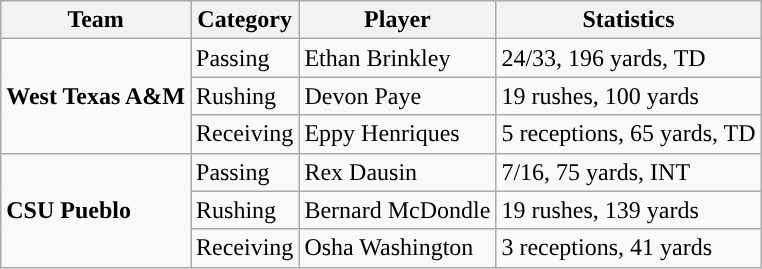<table class="wikitable" style="float: left;">
<tr>
<th>Team</th>
<th>Category</th>
<th>Player</th>
<th>Statistics</th>
</tr>
<tr>
<td rowspan=3><strong>West Texas A&M</strong></td>
<td>Passing</td>
<td>Ethan Brinkley</td>
<td>24/33, 196 yards, TD</td>
</tr>
<tr>
<td>Rushing</td>
<td>Devon Paye</td>
<td>19 rushes, 100 yards</td>
</tr>
<tr>
<td>Receiving</td>
<td>Eppy Henriques</td>
<td>5 receptions, 65 yards, TD</td>
</tr>
<tr>
<td rowspan=3><strong>CSU Pueblo</strong></td>
<td>Passing</td>
<td>Rex Dausin</td>
<td>7/16, 75 yards, INT</td>
</tr>
<tr>
<td>Rushing</td>
<td>Bernard McDondle</td>
<td>19 rushes, 139 yards</td>
</tr>
<tr>
<td>Receiving</td>
<td>Osha Washington</td>
<td>3 receptions, 41 yards</td>
</tr>
</table>
